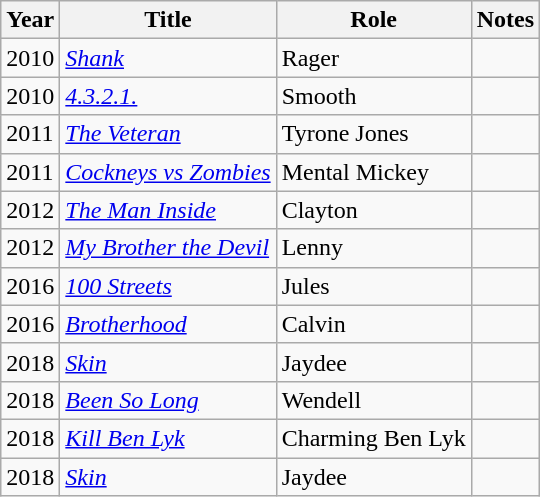<table class="wikitable">
<tr>
<th>Year</th>
<th>Title</th>
<th>Role</th>
<th>Notes</th>
</tr>
<tr>
<td>2010</td>
<td><em><a href='#'>Shank</a></em></td>
<td>Rager</td>
<td></td>
</tr>
<tr>
<td>2010</td>
<td><em><a href='#'>4.3.2.1.</a></em></td>
<td>Smooth</td>
<td></td>
</tr>
<tr>
<td>2011</td>
<td><em><a href='#'>The Veteran</a></em></td>
<td>Tyrone Jones</td>
<td></td>
</tr>
<tr>
<td>2011</td>
<td><em><a href='#'>Cockneys vs Zombies</a></em></td>
<td>Mental Mickey</td>
<td></td>
</tr>
<tr>
<td>2012</td>
<td><a href='#'><em>The Man Inside</em></a></td>
<td>Clayton</td>
<td></td>
</tr>
<tr>
<td>2012</td>
<td><em><a href='#'>My Brother the Devil</a></em></td>
<td>Lenny</td>
<td></td>
</tr>
<tr>
<td>2016</td>
<td><em><a href='#'>100 Streets</a></em></td>
<td>Jules</td>
<td></td>
</tr>
<tr>
<td>2016</td>
<td><em><a href='#'>Brotherhood</a></em></td>
<td>Calvin</td>
<td></td>
</tr>
<tr>
<td>2018</td>
<td><em><a href='#'>Skin</a></em></td>
<td>Jaydee</td>
<td></td>
</tr>
<tr>
<td>2018</td>
<td><a href='#'><em>Been So Long</em></a></td>
<td>Wendell</td>
<td></td>
</tr>
<tr>
<td>2018</td>
<td><em><a href='#'>Kill Ben Lyk</a></em></td>
<td>Charming Ben Lyk</td>
<td></td>
</tr>
<tr>
<td>2018</td>
<td><a href='#'><em>Skin</em></a></td>
<td>Jaydee</td>
<td></td>
</tr>
</table>
